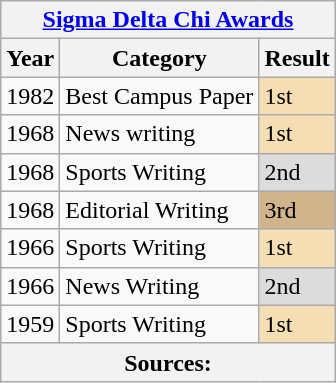<table class="wikitable">
<tr>
<th colspan="3"><a href='#'>Sigma Delta Chi Awards</a></th>
</tr>
<tr>
<th>Year</th>
<th>Category</th>
<th>Result</th>
</tr>
<tr>
<td>1982</td>
<td>Best Campus Paper</td>
<td style="background:wheat;">1st</td>
</tr>
<tr>
<td>1968</td>
<td>News writing</td>
<td style="background:wheat;">1st</td>
</tr>
<tr>
<td>1968</td>
<td>Sports Writing</td>
<td style="background:#dcdcdc">2nd</td>
</tr>
<tr>
<td>1968</td>
<td>Editorial Writing</td>
<td style="background:tan;">3rd</td>
</tr>
<tr>
<td>1966</td>
<td>Sports Writing</td>
<td style="background:wheat;">1st</td>
</tr>
<tr>
<td>1966</td>
<td>News Writing</td>
<td style="background:#dcdcdc">2nd</td>
</tr>
<tr>
<td>1959</td>
<td>Sports Writing</td>
<td style="background:wheat;">1st</td>
</tr>
<tr>
<th colspan="3">Sources:</th>
</tr>
</table>
